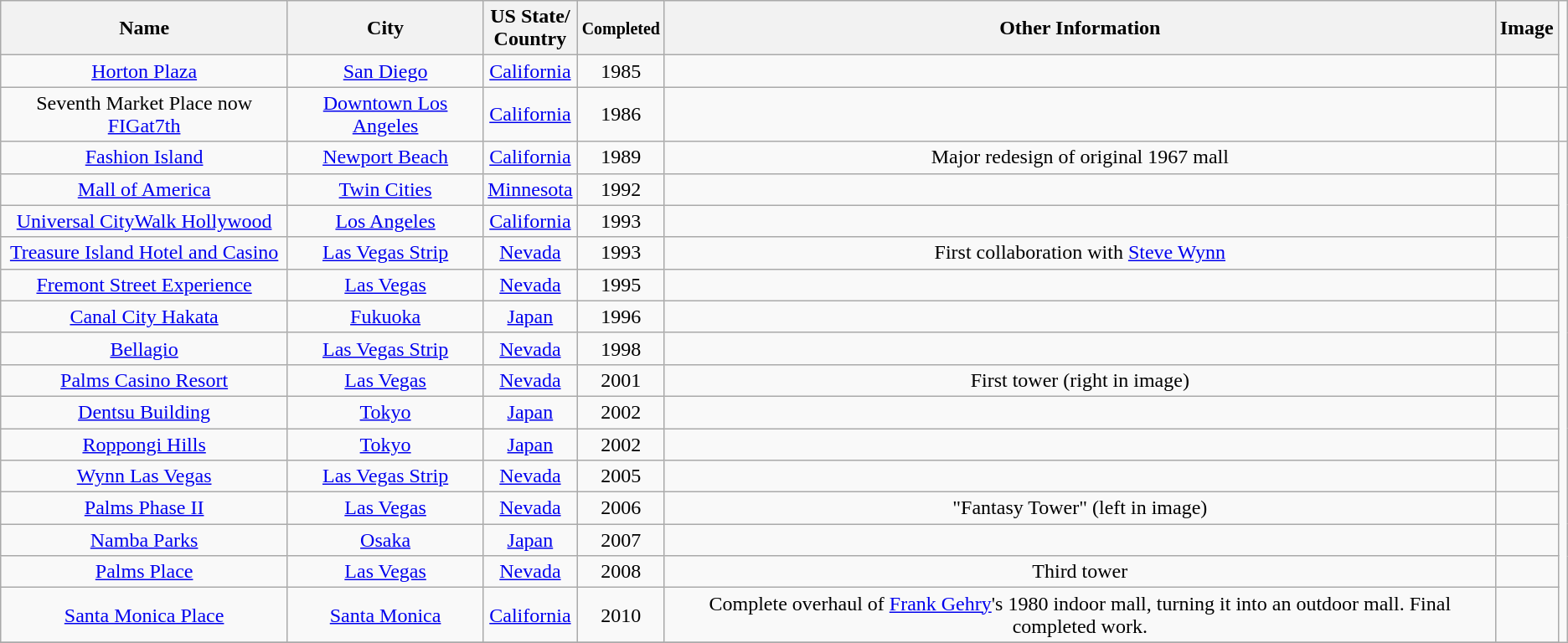<table class="wikitable sortable" style="text-align: center;">
<tr>
<th>Name</th>
<th>City</th>
<th>US State/<br>Country</th>
<th><small>Completed</small></th>
<th>Other Information</th>
<th class="unsortable">Image</th>
</tr>
<tr>
<td><a href='#'>Horton Plaza</a></td>
<td><a href='#'>San Diego</a></td>
<td><a href='#'>California</a></td>
<td>1985</td>
<td></td>
<td></td>
</tr>
<tr>
<td>Seventh Market Place now <a href='#'>FIGat7th</a></td>
<td><a href='#'>Downtown Los Angeles</a></td>
<td><a href='#'>California</a></td>
<td>1986</td>
<td></td>
<td></td>
<td></td>
</tr>
<tr>
<td><a href='#'>Fashion Island</a></td>
<td><a href='#'>Newport Beach</a></td>
<td><a href='#'>California</a></td>
<td>1989</td>
<td>Major redesign of original 1967 mall</td>
<td></td>
</tr>
<tr>
<td><a href='#'>Mall of America</a></td>
<td><a href='#'>Twin Cities</a></td>
<td><a href='#'>Minnesota</a></td>
<td>1992</td>
<td></td>
<td></td>
</tr>
<tr>
<td><a href='#'>Universal CityWalk Hollywood</a></td>
<td><a href='#'>Los Angeles</a></td>
<td><a href='#'>California</a></td>
<td>1993</td>
<td></td>
<td></td>
</tr>
<tr>
<td><a href='#'>Treasure Island Hotel and Casino</a></td>
<td><a href='#'>Las Vegas Strip</a></td>
<td><a href='#'>Nevada</a></td>
<td>1993</td>
<td>First collaboration with <a href='#'>Steve Wynn</a></td>
<td></td>
</tr>
<tr>
<td><a href='#'>Fremont Street Experience</a></td>
<td><a href='#'>Las Vegas</a></td>
<td><a href='#'>Nevada</a></td>
<td>1995</td>
<td></td>
<td></td>
</tr>
<tr>
<td><a href='#'>Canal City Hakata</a></td>
<td><a href='#'>Fukuoka</a></td>
<td><a href='#'>Japan</a></td>
<td>1996</td>
<td></td>
<td></td>
</tr>
<tr>
<td><a href='#'>Bellagio</a></td>
<td><a href='#'>Las Vegas Strip</a></td>
<td><a href='#'>Nevada</a></td>
<td>1998</td>
<td></td>
<td></td>
</tr>
<tr>
<td><a href='#'>Palms Casino Resort</a></td>
<td><a href='#'>Las Vegas</a></td>
<td><a href='#'>Nevada</a></td>
<td>2001</td>
<td>First tower (right in image)</td>
<td></td>
</tr>
<tr>
<td><a href='#'>Dentsu Building</a></td>
<td><a href='#'>Tokyo</a></td>
<td><a href='#'>Japan</a></td>
<td>2002</td>
<td></td>
<td></td>
</tr>
<tr>
<td><a href='#'>Roppongi Hills</a></td>
<td><a href='#'>Tokyo</a></td>
<td><a href='#'>Japan</a></td>
<td>2002</td>
<td></td>
<td></td>
</tr>
<tr>
<td><a href='#'>Wynn Las Vegas</a></td>
<td><a href='#'>Las Vegas Strip</a></td>
<td><a href='#'>Nevada</a></td>
<td>2005</td>
<td></td>
<td></td>
</tr>
<tr>
<td><a href='#'>Palms Phase II</a></td>
<td><a href='#'>Las Vegas</a></td>
<td><a href='#'>Nevada</a></td>
<td>2006</td>
<td>"Fantasy Tower" (left in image)</td>
<td></td>
</tr>
<tr>
<td><a href='#'>Namba Parks</a></td>
<td><a href='#'>Osaka</a></td>
<td><a href='#'>Japan</a></td>
<td>2007</td>
<td></td>
<td></td>
</tr>
<tr>
<td><a href='#'>Palms Place</a></td>
<td><a href='#'>Las Vegas</a></td>
<td><a href='#'>Nevada</a></td>
<td>2008</td>
<td>Third tower</td>
<td></td>
</tr>
<tr>
<td><a href='#'>Santa Monica Place</a></td>
<td><a href='#'>Santa Monica</a></td>
<td><a href='#'>California</a></td>
<td>2010</td>
<td>Complete overhaul of <a href='#'>Frank Gehry</a>'s 1980 indoor mall, turning it into an outdoor mall. Final completed work.</td>
<td></td>
</tr>
<tr>
</tr>
</table>
